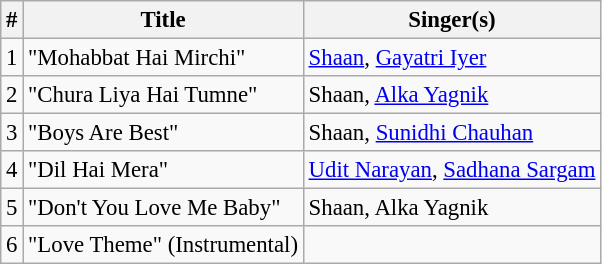<table class="wikitable" style="font-size:95%;">
<tr>
<th>#</th>
<th>Title</th>
<th>Singer(s)</th>
</tr>
<tr>
<td>1</td>
<td>"Mohabbat Hai Mirchi"</td>
<td><a href='#'>Shaan</a>, <a href='#'>Gayatri Iyer</a></td>
</tr>
<tr>
<td>2</td>
<td>"Chura Liya Hai Tumne"</td>
<td>Shaan, <a href='#'>Alka Yagnik</a></td>
</tr>
<tr>
<td>3</td>
<td>"Boys Are Best"</td>
<td>Shaan, <a href='#'>Sunidhi Chauhan</a></td>
</tr>
<tr>
<td>4</td>
<td>"Dil Hai Mera"</td>
<td><a href='#'>Udit Narayan</a>, <a href='#'>Sadhana Sargam</a></td>
</tr>
<tr>
<td>5</td>
<td>"Don't You Love Me Baby"</td>
<td>Shaan, Alka Yagnik</td>
</tr>
<tr>
<td>6</td>
<td>"Love Theme" (Instrumental)</td>
<td></td>
</tr>
</table>
